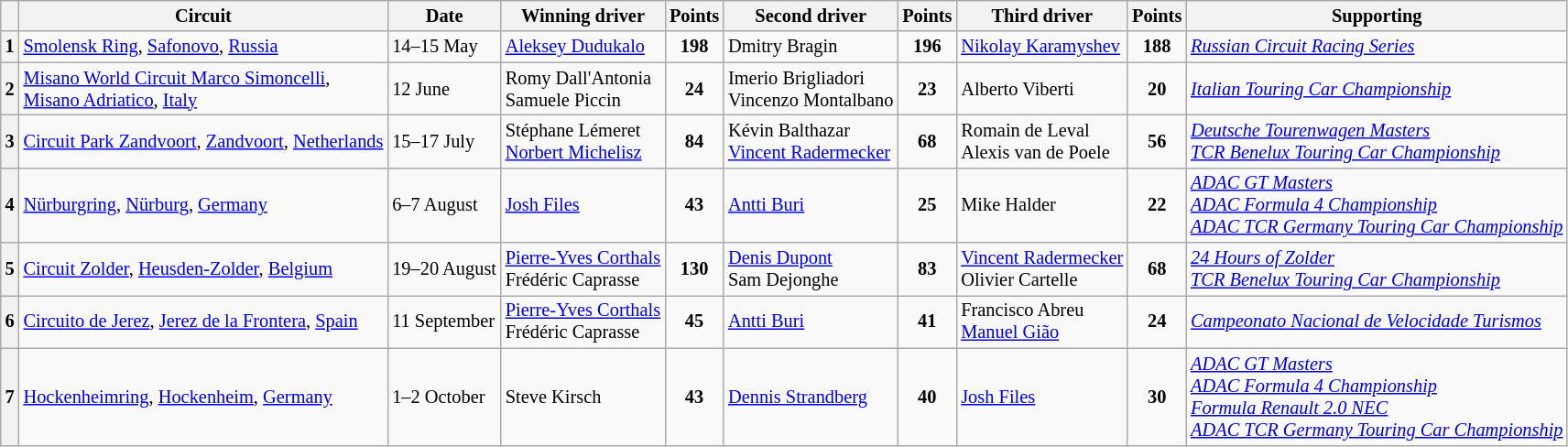<table class="wikitable" style="font-size: 85%;">
<tr>
<th></th>
<th>Circuit</th>
<th>Date</th>
<th>Winning driver</th>
<th>Points</th>
<th>Second driver</th>
<th>Points</th>
<th>Third driver</th>
<th>Points</th>
<th>Supporting</th>
</tr>
<tr>
<th>1</th>
<td> <a href='#'>Smolensk Ring</a>, <a href='#'>Safonovo</a>, <a href='#'>Russia</a></td>
<td>14–15 May</td>
<td> <a href='#'>Aleksey Dudukalo</a></td>
<td align=center><strong>198</strong></td>
<td> Dmitry Bragin</td>
<td align=center><strong>196</strong></td>
<td> <a href='#'>Nikolay Karamyshev</a></td>
<td align=center><strong>188</strong></td>
<td><em><a href='#'>Russian Circuit Racing Series</a></em></td>
</tr>
<tr>
<th>2</th>
<td> <a href='#'>Misano World Circuit Marco Simoncelli</a>,<br><a href='#'>Misano Adriatico</a>, <a href='#'>Italy</a></td>
<td>12 June</td>
<td> Romy Dall'Antonia<br> Samuele Piccin</td>
<td align=center><strong>24</strong></td>
<td> Imerio Brigliadori<br> Vincenzo Montalbano</td>
<td align=center><strong>23</strong></td>
<td> Alberto Viberti</td>
<td align=center><strong>20</strong></td>
<td><em><a href='#'>Italian Touring Car Championship</a></em></td>
</tr>
<tr>
<th>3</th>
<td> <a href='#'>Circuit Park Zandvoort</a>, <a href='#'>Zandvoort</a>, <a href='#'>Netherlands</a></td>
<td>15–17 July</td>
<td> Stéphane Lémeret<br> <a href='#'>Norbert Michelisz</a></td>
<td align=center><strong>84</strong></td>
<td> Kévin Balthazar<br> <a href='#'>Vincent Radermecker</a></td>
<td align=center><strong>68</strong></td>
<td> Romain de Leval<br> Alexis van de Poele</td>
<td align=center><strong>56</strong></td>
<td><em><a href='#'>Deutsche Tourenwagen Masters</a></em><br><em><a href='#'>TCR Benelux Touring Car Championship</a></em></td>
</tr>
<tr>
<th>4</th>
<td> <a href='#'>Nürburgring</a>, <a href='#'>Nürburg</a>, <a href='#'>Germany</a></td>
<td>6–7 August</td>
<td> <a href='#'>Josh Files</a></td>
<td align=center><strong>43</strong></td>
<td> <a href='#'>Antti Buri</a></td>
<td align=center><strong>25</strong></td>
<td> Mike Halder</td>
<td align=center><strong>22</strong></td>
<td><em><a href='#'>ADAC GT Masters</a></em><br><em><a href='#'>ADAC Formula 4 Championship</a></em><br><em><a href='#'>ADAC TCR Germany Touring Car Championship</a></em></td>
</tr>
<tr>
<th>5</th>
<td> <a href='#'>Circuit Zolder</a>, <a href='#'>Heusden-Zolder</a>, <a href='#'>Belgium</a></td>
<td>19–20 August</td>
<td> <a href='#'>Pierre-Yves Corthals</a><br> Frédéric Caprasse</td>
<td align=center><strong>130</strong></td>
<td> <a href='#'>Denis Dupont</a><br> Sam Dejonghe</td>
<td align=center><strong>83</strong></td>
<td> <a href='#'>Vincent Radermecker</a><br> Olivier Cartelle</td>
<td align=center><strong>68</strong></td>
<td><em><a href='#'>24 Hours of Zolder</a></em><br><em><a href='#'>TCR Benelux Touring Car Championship</a></em></td>
</tr>
<tr>
<th>6</th>
<td> <a href='#'>Circuito de Jerez</a>, <a href='#'>Jerez de la Frontera</a>, <a href='#'>Spain</a></td>
<td>11 September</td>
<td> <a href='#'>Pierre-Yves Corthals</a><br> Frédéric Caprasse</td>
<td align=center><strong>45</strong></td>
<td> <a href='#'>Antti Buri</a></td>
<td align=center><strong>41</strong></td>
<td> Francisco Abreu<br> <a href='#'>Manuel Gião</a></td>
<td align=center><strong>24</strong></td>
<td><em><a href='#'>Campeonato Nacional de Velocidade Turismos</a></em></td>
</tr>
<tr>
<th>7</th>
<td> <a href='#'>Hockenheimring</a>, <a href='#'>Hockenheim</a>, <a href='#'>Germany</a></td>
<td>1–2 October</td>
<td> Steve Kirsch</td>
<td align=center><strong>43</strong></td>
<td> <a href='#'>Dennis Strandberg</a></td>
<td align=center><strong>40</strong></td>
<td> <a href='#'>Josh Files</a></td>
<td align=center><strong>30</strong></td>
<td><em><a href='#'>ADAC GT Masters</a></em><br><em><a href='#'>ADAC Formula 4 Championship</a></em><br><em><a href='#'>Formula Renault 2.0 NEC</a></em><br><em><a href='#'>ADAC TCR Germany Touring Car Championship</a></em></td>
</tr>
</table>
